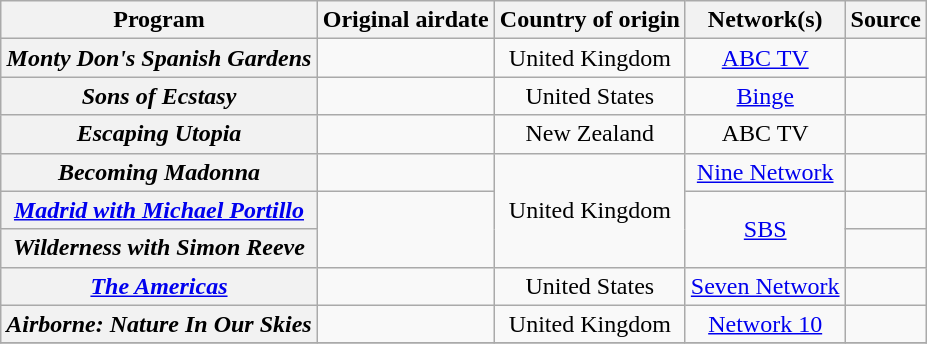<table class="wikitable plainrowheaders sortable" style="text-align:center">
<tr>
<th scope="col">Program</th>
<th scope="col">Original airdate</th>
<th scope="col">Country of origin</th>
<th scope="col">Network(s)</th>
<th scope="col" class="unsortable">Source</th>
</tr>
<tr>
<th scope="row"><em>Monty Don's Spanish Gardens</em></th>
<td></td>
<td>United Kingdom</td>
<td><a href='#'>ABC TV</a></td>
<td></td>
</tr>
<tr>
<th scope="row"><em>Sons of Ecstasy</em></th>
<td></td>
<td>United States</td>
<td><a href='#'>Binge</a></td>
<td></td>
</tr>
<tr>
<th scope="row"><em>Escaping Utopia</em></th>
<td></td>
<td>New Zealand</td>
<td>ABC TV</td>
<td></td>
</tr>
<tr>
<th scope="row"><em>Becoming Madonna</em></th>
<td></td>
<td rowspan=3>United Kingdom</td>
<td><a href='#'>Nine Network</a></td>
<td></td>
</tr>
<tr>
<th scope="row"><em><a href='#'>Madrid with Michael Portillo</a></em></th>
<td rowspan=2></td>
<td rowspan=2><a href='#'>SBS</a></td>
<td></td>
</tr>
<tr>
<th scope="row"><em>Wilderness with Simon Reeve</em></th>
<td></td>
</tr>
<tr>
<th scope="row"><em><a href='#'>The Americas</a></em></th>
<td></td>
<td>United States</td>
<td><a href='#'>Seven Network</a></td>
<td></td>
</tr>
<tr>
<th scope="row"><em>Airborne: Nature In Our Skies</em></th>
<td></td>
<td>United Kingdom</td>
<td><a href='#'>Network 10</a></td>
<td></td>
</tr>
<tr>
</tr>
</table>
